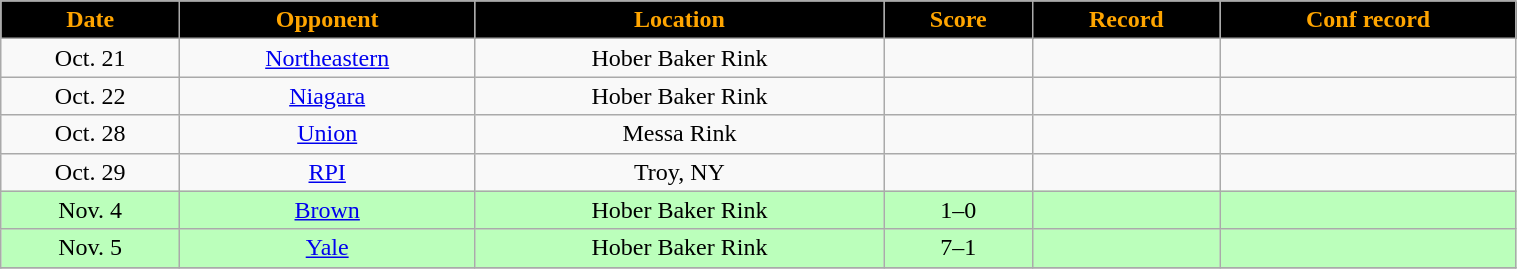<table class="wikitable" width="80%">
<tr align="center"  style="background:black;color:orange;">
<td><strong>Date</strong></td>
<td><strong>Opponent</strong></td>
<td><strong>Location</strong></td>
<td><strong>Score</strong></td>
<td><strong>Record</strong></td>
<td><strong>Conf record</strong></td>
</tr>
<tr align="center" bgcolor="">
<td>Oct. 21</td>
<td><a href='#'>Northeastern</a></td>
<td>Hober Baker Rink</td>
<td></td>
<td></td>
<td></td>
</tr>
<tr align="center" bgcolor="">
<td>Oct. 22</td>
<td><a href='#'>Niagara</a></td>
<td>Hober Baker Rink</td>
<td></td>
<td></td>
<td></td>
</tr>
<tr align="center" bgcolor="">
<td>Oct. 28</td>
<td><a href='#'>Union</a></td>
<td>Messa Rink</td>
<td></td>
<td></td>
<td></td>
</tr>
<tr align="center" bgcolor="">
<td>Oct. 29</td>
<td><a href='#'>RPI</a></td>
<td>Troy, NY</td>
<td></td>
<td></td>
<td></td>
</tr>
<tr align="center" bgcolor="bbffbb">
<td>Nov. 4</td>
<td><a href='#'>Brown</a></td>
<td>Hober Baker Rink</td>
<td>1–0</td>
<td></td>
<td></td>
</tr>
<tr align="center" bgcolor="bbffbb">
<td>Nov. 5</td>
<td><a href='#'>Yale</a></td>
<td>Hober Baker Rink</td>
<td>7–1</td>
<td></td>
<td></td>
</tr>
<tr align="center" bgcolor="">
</tr>
</table>
